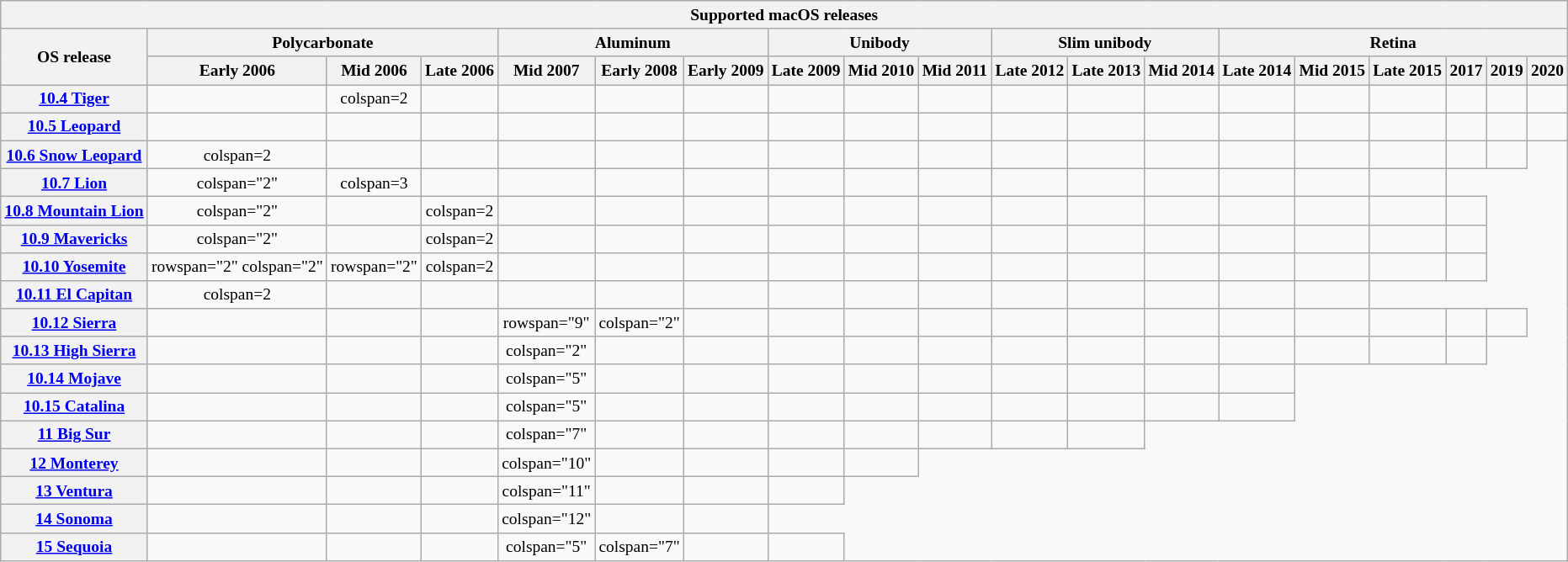<table class="wikitable mw-collapsible" style="font-size:small; text-align:center">
<tr>
<th colspan="29" style="text-align:center">Supported macOS releases</th>
</tr>
<tr>
<th rowspan="2">OS release</th>
<th colspan="3">Polycarbonate</th>
<th colspan="3">Aluminum</th>
<th colspan="3">Unibody</th>
<th colspan="3">Slim unibody</th>
<th colspan="6">Retina</th>
</tr>
<tr>
<th>Early 2006</th>
<th>Mid 2006</th>
<th>Late 2006</th>
<th>Mid 2007</th>
<th>Early 2008</th>
<th>Early 2009</th>
<th>Late 2009</th>
<th>Mid 2010</th>
<th>Mid 2011</th>
<th>Late 2012</th>
<th>Late 2013</th>
<th>Mid 2014</th>
<th>Late 2014</th>
<th>Mid 2015</th>
<th>Late 2015</th>
<th>2017</th>
<th>2019</th>
<th>2020</th>
</tr>
<tr>
<th><a href='#'>10.4 Tiger</a></th>
<td></td>
<td>colspan=2</td>
<td></td>
<td></td>
<td></td>
<td></td>
<td></td>
<td></td>
<td></td>
<td></td>
<td></td>
<td></td>
<td></td>
<td></td>
<td></td>
<td></td>
<td></td>
</tr>
<tr>
<th><a href='#'>10.5 Leopard</a></th>
<td></td>
<td></td>
<td></td>
<td></td>
<td></td>
<td></td>
<td></td>
<td></td>
<td></td>
<td></td>
<td></td>
<td></td>
<td></td>
<td></td>
<td></td>
<td></td>
<td></td>
<td></td>
</tr>
<tr>
<th><a href='#'>10.6 Snow Leopard</a></th>
<td>colspan=2</td>
<td></td>
<td></td>
<td></td>
<td></td>
<td></td>
<td></td>
<td></td>
<td></td>
<td></td>
<td></td>
<td></td>
<td></td>
<td></td>
<td></td>
<td></td>
<td></td>
</tr>
<tr>
<th><a href='#'>10.7 Lion</a></th>
<td>colspan="2"</td>
<td>colspan=3</td>
<td></td>
<td></td>
<td></td>
<td></td>
<td></td>
<td></td>
<td></td>
<td></td>
<td></td>
<td></td>
<td></td>
<td></td>
<td></td>
</tr>
<tr>
<th><a href='#'>10.8 Mountain Lion</a></th>
<td>colspan="2"</td>
<td></td>
<td>colspan=2</td>
<td></td>
<td></td>
<td></td>
<td></td>
<td></td>
<td></td>
<td></td>
<td></td>
<td></td>
<td></td>
<td></td>
<td></td>
<td></td>
</tr>
<tr>
<th><a href='#'>10.9 Mavericks</a></th>
<td>colspan="2"</td>
<td></td>
<td>colspan=2</td>
<td></td>
<td></td>
<td></td>
<td></td>
<td></td>
<td></td>
<td></td>
<td></td>
<td></td>
<td></td>
<td></td>
<td></td>
<td></td>
</tr>
<tr>
<th><a href='#'>10.10 Yosemite</a></th>
<td>rowspan="2" colspan="2"</td>
<td>rowspan="2"</td>
<td>colspan=2</td>
<td></td>
<td></td>
<td></td>
<td></td>
<td></td>
<td></td>
<td></td>
<td></td>
<td></td>
<td></td>
<td></td>
<td></td>
<td></td>
</tr>
<tr>
<th><a href='#'>10.11 El Capitan</a></th>
<td>colspan=2</td>
<td></td>
<td></td>
<td></td>
<td></td>
<td></td>
<td></td>
<td></td>
<td></td>
<td></td>
<td></td>
<td></td>
<td></td>
<td></td>
</tr>
<tr>
<th><a href='#'>10.12 Sierra</a></th>
<td></td>
<td></td>
<td></td>
<td>rowspan="9"</td>
<td>colspan="2"</td>
<td></td>
<td></td>
<td></td>
<td></td>
<td></td>
<td></td>
<td></td>
<td></td>
<td></td>
<td></td>
<td></td>
<td></td>
</tr>
<tr>
<th><a href='#'>10.13 High Sierra</a></th>
<td></td>
<td></td>
<td></td>
<td>colspan="2"</td>
<td></td>
<td></td>
<td></td>
<td></td>
<td></td>
<td></td>
<td></td>
<td></td>
<td></td>
<td></td>
<td></td>
<td></td>
</tr>
<tr>
<th><a href='#'>10.14 Mojave</a></th>
<td></td>
<td></td>
<td></td>
<td>colspan="5"</td>
<td></td>
<td></td>
<td></td>
<td></td>
<td></td>
<td></td>
<td></td>
<td></td>
<td></td>
</tr>
<tr>
<th><a href='#'>10.15 Catalina</a></th>
<td></td>
<td></td>
<td></td>
<td>colspan="5"</td>
<td></td>
<td></td>
<td></td>
<td></td>
<td></td>
<td></td>
<td></td>
<td></td>
<td></td>
</tr>
<tr>
<th><a href='#'>11 Big Sur</a></th>
<td></td>
<td></td>
<td></td>
<td>colspan="7"</td>
<td></td>
<td></td>
<td></td>
<td></td>
<td></td>
<td></td>
<td></td>
</tr>
<tr>
<th><a href='#'>12 Monterey</a></th>
<td></td>
<td></td>
<td></td>
<td>colspan="10"</td>
<td></td>
<td></td>
<td></td>
<td></td>
</tr>
<tr>
<th><a href='#'>13 Ventura</a></th>
<td></td>
<td></td>
<td></td>
<td>colspan="11"</td>
<td></td>
<td></td>
<td></td>
</tr>
<tr>
<th><a href='#'>14 Sonoma</a></th>
<td></td>
<td></td>
<td></td>
<td>colspan="12"</td>
<td></td>
<td></td>
</tr>
<tr>
<th><a href='#'>15 Sequoia</a></th>
<td></td>
<td></td>
<td></td>
<td>colspan="5"</td>
<td>colspan="7"</td>
<td></td>
<td></td>
</tr>
</table>
